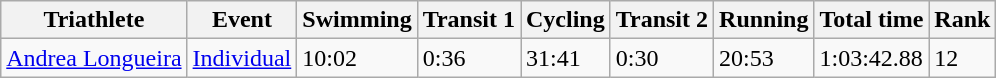<table class="wikitable" border="1">
<tr>
<th>Triathlete</th>
<th>Event</th>
<th>Swimming</th>
<th>Transit 1</th>
<th>Cycling</th>
<th>Transit 2</th>
<th>Running</th>
<th>Total time</th>
<th>Rank</th>
</tr>
<tr>
<td><a href='#'>Andrea Longueira</a></td>
<td><a href='#'>Individual</a></td>
<td>10:02</td>
<td>0:36</td>
<td>31:41</td>
<td>0:30</td>
<td>20:53</td>
<td>1:03:42.88</td>
<td>12</td>
</tr>
</table>
